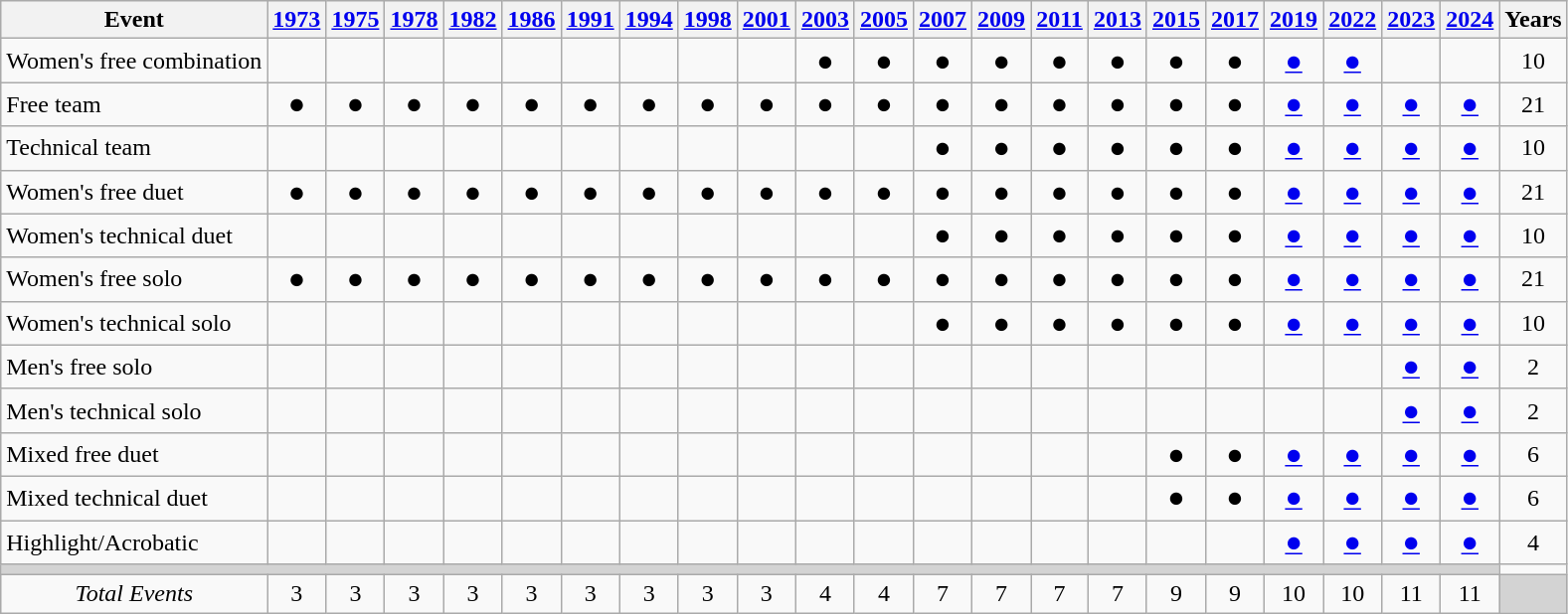<table class="wikitable" style="text-align:center;">
<tr>
<th>Event</th>
<th><a href='#'>1973</a></th>
<th><a href='#'>1975</a></th>
<th><a href='#'>1978</a></th>
<th><a href='#'>1982</a></th>
<th><a href='#'>1986</a></th>
<th><a href='#'>1991</a></th>
<th><a href='#'>1994</a></th>
<th><a href='#'>1998</a></th>
<th><a href='#'>2001</a></th>
<th><a href='#'>2003</a></th>
<th><a href='#'>2005</a></th>
<th><a href='#'>2007</a></th>
<th><a href='#'>2009</a></th>
<th><a href='#'>2011</a></th>
<th><a href='#'>2013</a></th>
<th><a href='#'>2015</a></th>
<th><a href='#'>2017</a></th>
<th><a href='#'>2019</a></th>
<th><a href='#'>2022</a></th>
<th><a href='#'>2023</a></th>
<th><a href='#'>2024</a></th>
<th>Years</th>
</tr>
<tr>
<td align=left>Women's free combination</td>
<td></td>
<td></td>
<td></td>
<td></td>
<td></td>
<td></td>
<td></td>
<td></td>
<td></td>
<td><big><strong>●</strong></big></td>
<td><big><strong>●</strong></big></td>
<td><big><strong>●</strong></big></td>
<td><big><strong>●</strong></big></td>
<td><big><strong>●</strong></big></td>
<td><big><strong>●</strong></big></td>
<td><big><strong>●</strong></big></td>
<td><big><strong>●</strong></big></td>
<td><a href='#'><big><strong>●</strong></big></a></td>
<td><a href='#'><big><strong>●</strong></big></a></td>
<td></td>
<td></td>
<td>10</td>
</tr>
<tr>
<td align=left>Free team</td>
<td><big><strong>●</strong></big></td>
<td><big><strong>●</strong></big></td>
<td><big><strong>●</strong></big></td>
<td><big><strong>●</strong></big></td>
<td><big><strong>●</strong></big></td>
<td><big><strong>●</strong></big></td>
<td><big><strong>●</strong></big></td>
<td><big><strong>●</strong></big></td>
<td><big><strong>●</strong></big></td>
<td><big><strong>●</strong></big></td>
<td><big><strong>●</strong></big></td>
<td><big><strong>●</strong></big></td>
<td><big><strong>●</strong></big></td>
<td><big><strong>●</strong></big></td>
<td><big><strong>●</strong></big></td>
<td><big><strong>●</strong></big></td>
<td><big><strong>●</strong></big></td>
<td><a href='#'><big><strong>●</strong></big></a></td>
<td><a href='#'><big><strong>●</strong></big></a></td>
<td><a href='#'><big><strong>●</strong></big></a></td>
<td><a href='#'><big><strong>●</strong></big></a></td>
<td>21</td>
</tr>
<tr>
<td align=left>Technical team</td>
<td></td>
<td></td>
<td></td>
<td></td>
<td></td>
<td></td>
<td></td>
<td></td>
<td></td>
<td></td>
<td></td>
<td><big><strong>●</strong></big></td>
<td><big><strong>●</strong></big></td>
<td><big><strong>●</strong></big></td>
<td><big><strong>●</strong></big></td>
<td><big><strong>●</strong></big></td>
<td><big><strong>●</strong></big></td>
<td><a href='#'><big><strong>●</strong></big></a></td>
<td><a href='#'><big><strong>●</strong></big></a></td>
<td><a href='#'><big><strong>●</strong></big></a></td>
<td><a href='#'><big><strong>●</strong></big></a></td>
<td>10</td>
</tr>
<tr>
<td align=left>Women's free duet</td>
<td><big><strong>●</strong></big></td>
<td><big><strong>●</strong></big></td>
<td><big><strong>●</strong></big></td>
<td><big><strong>●</strong></big></td>
<td><big><strong>●</strong></big></td>
<td><big><strong>●</strong></big></td>
<td><big><strong>●</strong></big></td>
<td><big><strong>●</strong></big></td>
<td><big><strong>●</strong></big></td>
<td><big><strong>●</strong></big></td>
<td><big><strong>●</strong></big></td>
<td><big><strong>●</strong></big></td>
<td><big><strong>●</strong></big></td>
<td><big><strong>●</strong></big></td>
<td><big><strong>●</strong></big></td>
<td><big><strong>●</strong></big></td>
<td><big><strong>●</strong></big></td>
<td><a href='#'><big><strong>●</strong></big></a></td>
<td><a href='#'><big><strong>●</strong></big></a></td>
<td><a href='#'><big><strong>●</strong></big></a></td>
<td><a href='#'><big><strong>●</strong></big></a></td>
<td>21</td>
</tr>
<tr>
<td align=left>Women's technical duet</td>
<td></td>
<td></td>
<td></td>
<td></td>
<td></td>
<td></td>
<td></td>
<td></td>
<td></td>
<td></td>
<td></td>
<td><big><strong>●</strong></big></td>
<td><big><strong>●</strong></big></td>
<td><big><strong>●</strong></big></td>
<td><big><strong>●</strong></big></td>
<td><big><strong>●</strong></big></td>
<td><big><strong>●</strong></big></td>
<td><a href='#'><big><strong>●</strong></big></a></td>
<td><a href='#'><big><strong>●</strong></big></a></td>
<td><a href='#'><big><strong>●</strong></big></a></td>
<td><a href='#'><big><strong>●</strong></big></a></td>
<td>10</td>
</tr>
<tr>
<td align=left>Women's free solo</td>
<td><big><strong>●</strong></big></td>
<td><big><strong>●</strong></big></td>
<td><big><strong>●</strong></big></td>
<td><big><strong>●</strong></big></td>
<td><big><strong>●</strong></big></td>
<td><big><strong>●</strong></big></td>
<td><big><strong>●</strong></big></td>
<td><big><strong>●</strong></big></td>
<td><big><strong>●</strong></big></td>
<td><big><strong>●</strong></big></td>
<td><big><strong>●</strong></big></td>
<td><big><strong>●</strong></big></td>
<td><big><strong>●</strong></big></td>
<td><big><strong>●</strong></big></td>
<td><big><strong>●</strong></big></td>
<td><big><strong>●</strong></big></td>
<td><big><strong>●</strong></big></td>
<td><a href='#'><big><strong>●</strong></big></a></td>
<td><a href='#'><big><strong>●</strong></big></a></td>
<td><a href='#'><big><strong>●</strong></big></a></td>
<td><a href='#'><big><strong>●</strong></big></a></td>
<td>21</td>
</tr>
<tr>
<td align=left>Women's technical solo</td>
<td></td>
<td></td>
<td></td>
<td></td>
<td></td>
<td></td>
<td></td>
<td></td>
<td></td>
<td></td>
<td></td>
<td><big><strong>●</strong></big></td>
<td><big><strong>●</strong></big></td>
<td><big><strong>●</strong></big></td>
<td><big><strong>●</strong></big></td>
<td><big><strong>●</strong></big></td>
<td><big><strong>●</strong></big></td>
<td><a href='#'><big><strong>●</strong></big></a></td>
<td><a href='#'><big><strong>●</strong></big></a></td>
<td><a href='#'><big><strong>●</strong></big></a></td>
<td><a href='#'><big><strong>●</strong></big></a></td>
<td>10</td>
</tr>
<tr>
<td align=left>Men's free solo</td>
<td></td>
<td></td>
<td></td>
<td></td>
<td></td>
<td></td>
<td></td>
<td></td>
<td></td>
<td></td>
<td></td>
<td></td>
<td></td>
<td></td>
<td></td>
<td></td>
<td></td>
<td></td>
<td></td>
<td><a href='#'><big><strong>●</strong></big></a></td>
<td><a href='#'><big><strong>●</strong></big></a></td>
<td>2</td>
</tr>
<tr>
<td align=left>Men's technical solo</td>
<td></td>
<td></td>
<td></td>
<td></td>
<td></td>
<td></td>
<td></td>
<td></td>
<td></td>
<td></td>
<td></td>
<td></td>
<td></td>
<td></td>
<td></td>
<td></td>
<td></td>
<td></td>
<td></td>
<td><a href='#'><big><strong>●</strong></big></a></td>
<td><a href='#'><big><strong>●</strong></big></a></td>
<td>2</td>
</tr>
<tr>
<td align=left>Mixed free duet</td>
<td></td>
<td></td>
<td></td>
<td></td>
<td></td>
<td></td>
<td></td>
<td></td>
<td></td>
<td></td>
<td></td>
<td></td>
<td></td>
<td></td>
<td></td>
<td><big><strong>●</strong></big></td>
<td><big><strong>●</strong></big></td>
<td><a href='#'><big><strong>●</strong></big></a></td>
<td><a href='#'><big><strong>●</strong></big></a></td>
<td><a href='#'><big><strong>●</strong></big></a></td>
<td><a href='#'><big><strong>●</strong></big></a></td>
<td>6</td>
</tr>
<tr>
<td align=left>Mixed technical duet</td>
<td></td>
<td></td>
<td></td>
<td></td>
<td></td>
<td></td>
<td></td>
<td></td>
<td></td>
<td></td>
<td></td>
<td></td>
<td></td>
<td></td>
<td></td>
<td><big><strong>●</strong></big></td>
<td><big><strong>●</strong></big></td>
<td><a href='#'><big><strong>●</strong></big></a></td>
<td><a href='#'><big><strong>●</strong></big></a></td>
<td><a href='#'><big><strong>●</strong></big></a></td>
<td><a href='#'><big><strong>●</strong></big></a></td>
<td>6</td>
</tr>
<tr>
<td align=left>Highlight/Acrobatic</td>
<td></td>
<td></td>
<td></td>
<td></td>
<td></td>
<td></td>
<td></td>
<td></td>
<td></td>
<td></td>
<td></td>
<td></td>
<td></td>
<td></td>
<td></td>
<td></td>
<td></td>
<td><a href='#'><big><strong>●</strong></big></a></td>
<td><a href='#'><big><strong>●</strong></big></a></td>
<td><a href='#'><big><strong>●</strong></big></a></td>
<td><a href='#'><big><strong>●</strong></big></a></td>
<td>4</td>
</tr>
<tr bgcolor="lightgray">
<td colspan="22"></td>
</tr>
<tr>
<td><em>Total Events</em></td>
<td>3</td>
<td>3</td>
<td>3</td>
<td>3</td>
<td>3</td>
<td>3</td>
<td>3</td>
<td>3</td>
<td>3</td>
<td>4</td>
<td>4</td>
<td>7</td>
<td>7</td>
<td>7</td>
<td>7</td>
<td>9</td>
<td>9</td>
<td>10</td>
<td>10</td>
<td>11</td>
<td>11</td>
<td bgcolor="lightgray"></td>
</tr>
</table>
